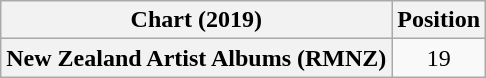<table class="wikitable plainrowheaders" style="text-align:center">
<tr>
<th scope="col">Chart (2019)</th>
<th scope="col">Position</th>
</tr>
<tr>
<th scope="row">New Zealand Artist Albums (RMNZ)</th>
<td>19</td>
</tr>
</table>
